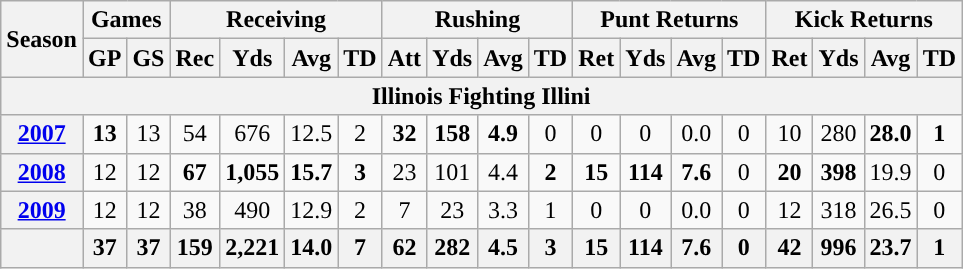<table class=wikitable style="text-align:center;">
<tr>
<th rowspan="2">Season</th>
<th colspan="2">Games</th>
<th colspan="4">Receiving</th>
<th colspan="4">Rushing</th>
<th colspan="4">Punt Returns</th>
<th colspan="4">Kick Returns</th>
</tr>
<tr>
<th>GP</th>
<th>GS</th>
<th>Rec</th>
<th>Yds</th>
<th>Avg</th>
<th>TD</th>
<th>Att</th>
<th>Yds</th>
<th>Avg</th>
<th>TD</th>
<th>Ret</th>
<th>Yds</th>
<th>Avg</th>
<th>TD</th>
<th>Ret</th>
<th>Yds</th>
<th>Avg</th>
<th>TD</th>
</tr>
<tr>
<th colspan="19">Illinois Fighting Illini</th>
</tr>
<tr>
<th><a href='#'>2007</a></th>
<td><strong>13</strong></td>
<td>13</td>
<td>54</td>
<td>676</td>
<td>12.5</td>
<td>2</td>
<td><strong>32</strong></td>
<td><strong>158</strong></td>
<td><strong>4.9</strong></td>
<td>0</td>
<td>0</td>
<td>0</td>
<td>0.0</td>
<td>0</td>
<td>10</td>
<td>280</td>
<td><strong>28.0</strong></td>
<td><strong>1</strong></td>
</tr>
<tr>
<th><a href='#'>2008</a></th>
<td>12</td>
<td>12</td>
<td><strong>67</strong></td>
<td><strong>1,055</strong></td>
<td><strong>15.7</strong></td>
<td><strong>3</strong></td>
<td>23</td>
<td>101</td>
<td>4.4</td>
<td><strong>2</strong></td>
<td><strong>15</strong></td>
<td><strong>114</strong></td>
<td><strong>7.6</strong></td>
<td>0</td>
<td><strong>20</strong></td>
<td><strong>398</strong></td>
<td>19.9</td>
<td>0</td>
</tr>
<tr>
<th><a href='#'>2009</a></th>
<td>12</td>
<td>12</td>
<td>38</td>
<td>490</td>
<td>12.9</td>
<td>2</td>
<td>7</td>
<td>23</td>
<td>3.3</td>
<td>1</td>
<td>0</td>
<td>0</td>
<td>0.0</td>
<td>0</td>
<td>12</td>
<td>318</td>
<td>26.5</td>
<td>0</td>
</tr>
<tr>
<th></th>
<th>37</th>
<th>37</th>
<th>159</th>
<th>2,221</th>
<th>14.0</th>
<th>7</th>
<th>62</th>
<th>282</th>
<th>4.5</th>
<th>3</th>
<th>15</th>
<th>114</th>
<th>7.6</th>
<th>0</th>
<th>42</th>
<th>996</th>
<th>23.7</th>
<th>1</th>
</tr>
</table>
